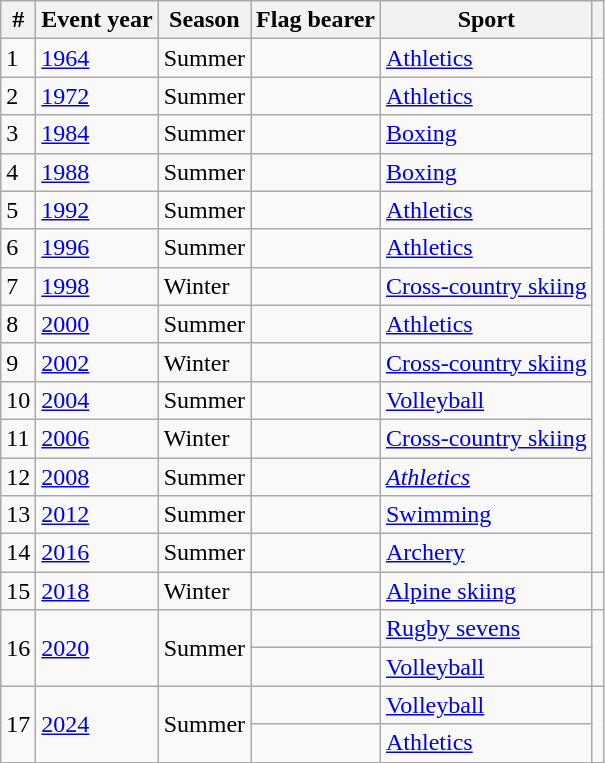<table class="wikitable sortable">
<tr>
<th>#</th>
<th>Event year</th>
<th>Season</th>
<th>Flag bearer</th>
<th>Sport</th>
<th></th>
</tr>
<tr>
<td>1</td>
<td><a href='#'>1964</a></td>
<td>Summer</td>
<td></td>
<td><a href='#'>Athletics</a></td>
<td rowspan=14></td>
</tr>
<tr>
<td>2</td>
<td><a href='#'>1972</a></td>
<td>Summer</td>
<td></td>
<td><a href='#'>Athletics</a></td>
</tr>
<tr>
<td>3</td>
<td><a href='#'>1984</a></td>
<td>Summer</td>
<td></td>
<td><a href='#'>Boxing</a></td>
</tr>
<tr>
<td>4</td>
<td><a href='#'>1988</a></td>
<td>Summer</td>
<td></td>
<td><a href='#'>Boxing</a></td>
</tr>
<tr>
<td>5</td>
<td><a href='#'>1992</a></td>
<td>Summer</td>
<td></td>
<td><a href='#'>Athletics</a></td>
</tr>
<tr>
<td>6</td>
<td><a href='#'>1996</a></td>
<td>Summer</td>
<td></td>
<td><a href='#'>Athletics</a></td>
</tr>
<tr>
<td>7</td>
<td><a href='#'>1998</a></td>
<td>Winter</td>
<td></td>
<td><a href='#'>Cross-country skiing</a></td>
</tr>
<tr>
<td>8</td>
<td><a href='#'>2000</a></td>
<td>Summer</td>
<td></td>
<td><a href='#'>Athletics</a></td>
</tr>
<tr>
<td>9</td>
<td><a href='#'>2002</a></td>
<td>Winter</td>
<td></td>
<td><a href='#'>Cross-country skiing</a></td>
</tr>
<tr>
<td>10</td>
<td><a href='#'>2004</a></td>
<td>Summer</td>
<td></td>
<td><a href='#'>Volleyball</a></td>
</tr>
<tr>
<td>11</td>
<td><a href='#'>2006</a></td>
<td>Winter</td>
<td></td>
<td><a href='#'>Cross-country skiing</a></td>
</tr>
<tr>
<td>12</td>
<td><a href='#'>2008</a></td>
<td>Summer</td>
<td></td>
<td><em><a href='#'>Athletics</a></em></td>
</tr>
<tr>
<td>13</td>
<td><a href='#'>2012</a></td>
<td>Summer</td>
<td></td>
<td><a href='#'>Swimming</a></td>
</tr>
<tr>
<td>14</td>
<td><a href='#'>2016</a></td>
<td>Summer</td>
<td></td>
<td><a href='#'>Archery</a></td>
</tr>
<tr>
<td>15</td>
<td><a href='#'>2018</a></td>
<td>Winter</td>
<td></td>
<td><a href='#'>Alpine skiing</a></td>
<td></td>
</tr>
<tr>
<td rowspan=2>16</td>
<td rowspan=2><a href='#'>2020</a></td>
<td rowspan=2>Summer</td>
<td></td>
<td><a href='#'>Rugby sevens</a></td>
<td rowspan=2></td>
</tr>
<tr>
<td></td>
<td><a href='#'>Volleyball</a></td>
</tr>
<tr>
<td rowspan=2>17</td>
<td rowspan=2><a href='#'>2024</a></td>
<td rowspan=2>Summer</td>
<td></td>
<td><a href='#'>Volleyball</a></td>
<td rowspan=2></td>
</tr>
<tr>
<td></td>
<td><a href='#'>Athletics</a></td>
</tr>
</table>
